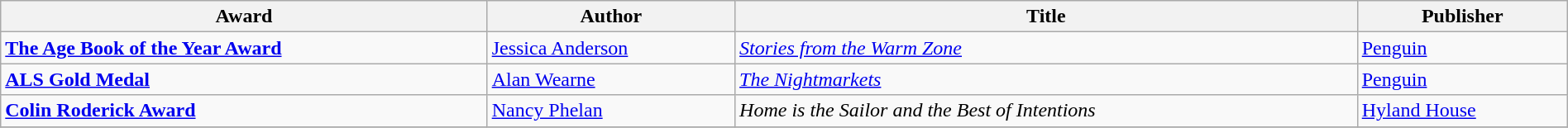<table class="wikitable" width=100%>
<tr>
<th>Award</th>
<th>Author</th>
<th>Title</th>
<th>Publisher</th>
</tr>
<tr>
<td><strong><a href='#'>The Age Book of the Year Award</a></strong></td>
<td><a href='#'>Jessica Anderson</a></td>
<td><em><a href='#'>Stories from the Warm Zone</a></em></td>
<td><a href='#'>Penguin</a></td>
</tr>
<tr>
<td><strong><a href='#'>ALS Gold Medal</a></strong></td>
<td><a href='#'>Alan Wearne</a></td>
<td><em><a href='#'>The Nightmarkets</a></em></td>
<td><a href='#'>Penguin</a></td>
</tr>
<tr>
<td><strong><a href='#'>Colin Roderick Award</a></strong></td>
<td><a href='#'>Nancy Phelan</a></td>
<td><em>Home is the Sailor and the Best of Intentions</em></td>
<td><a href='#'>Hyland House</a></td>
</tr>
<tr>
</tr>
</table>
